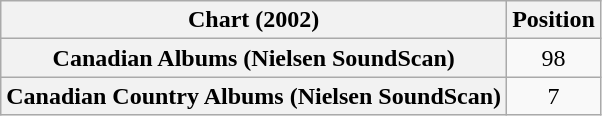<table class="wikitable plainrowheaders" style="text-align:center">
<tr>
<th>Chart (2002)</th>
<th>Position</th>
</tr>
<tr>
<th scope="row">Canadian Albums (Nielsen SoundScan)</th>
<td>98</td>
</tr>
<tr>
<th scope="row">Canadian Country Albums (Nielsen SoundScan)</th>
<td>7</td>
</tr>
</table>
